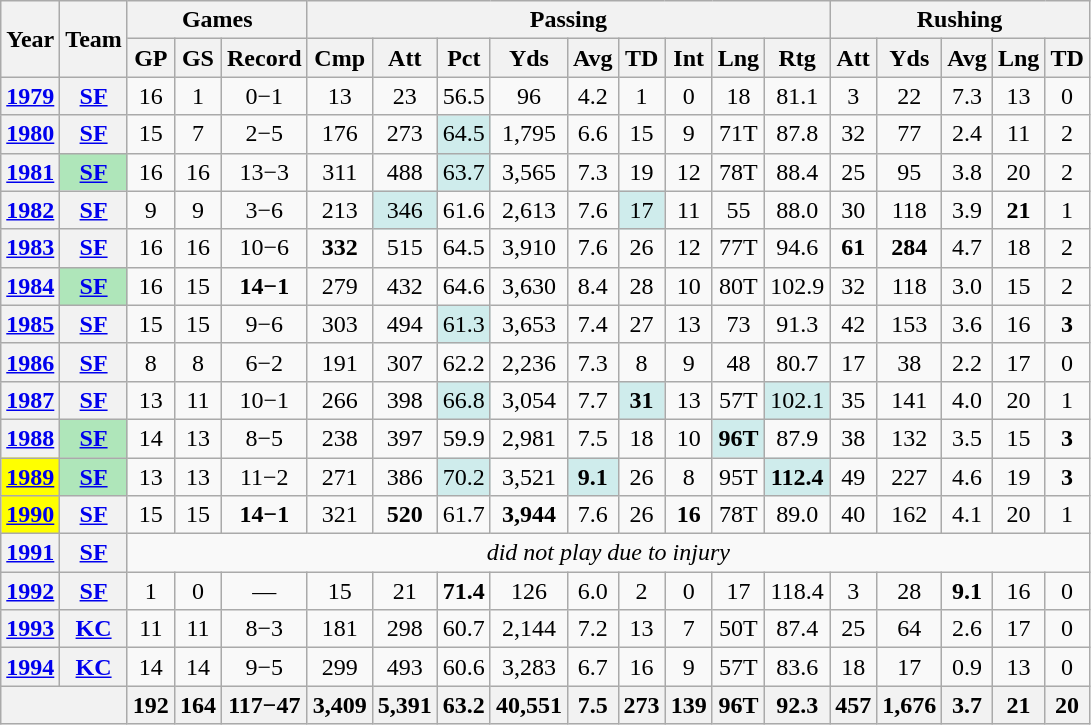<table class="wikitable" style="text-align:center">
<tr>
<th rowspan="2">Year</th>
<th rowspan="2">Team</th>
<th colspan="3">Games</th>
<th colspan="9">Passing</th>
<th colspan="5">Rushing</th>
</tr>
<tr>
<th>GP</th>
<th>GS</th>
<th>Record</th>
<th>Cmp</th>
<th>Att</th>
<th>Pct</th>
<th>Yds</th>
<th>Avg</th>
<th>TD</th>
<th>Int</th>
<th>Lng</th>
<th>Rtg</th>
<th>Att</th>
<th>Yds</th>
<th>Avg</th>
<th>Lng</th>
<th>TD</th>
</tr>
<tr>
<th><a href='#'>1979</a></th>
<th><a href='#'>SF</a></th>
<td>16</td>
<td>1</td>
<td>0−1</td>
<td>13</td>
<td>23</td>
<td>56.5</td>
<td>96</td>
<td>4.2</td>
<td>1</td>
<td>0</td>
<td>18</td>
<td>81.1</td>
<td>3</td>
<td>22</td>
<td>7.3</td>
<td>13</td>
<td>0</td>
</tr>
<tr>
<th><a href='#'>1980</a></th>
<th><a href='#'>SF</a></th>
<td>15</td>
<td>7</td>
<td>2−5</td>
<td>176</td>
<td>273</td>
<td style="background:#cfecec">64.5</td>
<td>1,795</td>
<td>6.6</td>
<td>15</td>
<td>9</td>
<td>71T</td>
<td>87.8</td>
<td>32</td>
<td>77</td>
<td>2.4</td>
<td>11</td>
<td>2</td>
</tr>
<tr>
<th><a href='#'>1981</a></th>
<th style="background:#afe6ba"><a href='#'>SF</a></th>
<td>16</td>
<td>16</td>
<td>13−3</td>
<td>311</td>
<td>488</td>
<td style="background:#cfecec">63.7</td>
<td>3,565</td>
<td>7.3</td>
<td>19</td>
<td>12</td>
<td>78T</td>
<td>88.4</td>
<td>25</td>
<td>95</td>
<td>3.8</td>
<td>20</td>
<td>2</td>
</tr>
<tr>
<th><a href='#'>1982</a></th>
<th><a href='#'>SF</a></th>
<td>9</td>
<td>9</td>
<td>3−6</td>
<td>213</td>
<td style="background:#cfecec;">346</td>
<td>61.6</td>
<td>2,613</td>
<td>7.6</td>
<td style="background:#cfecec;">17</td>
<td>11</td>
<td>55</td>
<td>88.0</td>
<td>30</td>
<td>118</td>
<td>3.9</td>
<td><strong>21</strong></td>
<td>1</td>
</tr>
<tr>
<th><a href='#'>1983</a></th>
<th><a href='#'>SF</a></th>
<td>16</td>
<td>16</td>
<td>10−6</td>
<td><strong>332</strong></td>
<td>515</td>
<td>64.5</td>
<td>3,910</td>
<td>7.6</td>
<td>26</td>
<td>12</td>
<td>77T</td>
<td>94.6</td>
<td><strong>61</strong></td>
<td><strong>284</strong></td>
<td>4.7</td>
<td>18</td>
<td>2</td>
</tr>
<tr>
<th><a href='#'>1984</a></th>
<th style="background:#afe6ba;"><a href='#'>SF</a></th>
<td>16</td>
<td>15</td>
<td><strong>14−1</strong></td>
<td>279</td>
<td>432</td>
<td>64.6</td>
<td>3,630</td>
<td>8.4</td>
<td>28</td>
<td>10</td>
<td>80T</td>
<td>102.9</td>
<td>32</td>
<td>118</td>
<td>3.0</td>
<td>15</td>
<td>2</td>
</tr>
<tr>
<th><a href='#'>1985</a></th>
<th><a href='#'>SF</a></th>
<td>15</td>
<td>15</td>
<td>9−6</td>
<td>303</td>
<td>494</td>
<td style="background:#cfecec;">61.3</td>
<td>3,653</td>
<td>7.4</td>
<td>27</td>
<td>13</td>
<td>73</td>
<td>91.3</td>
<td>42</td>
<td>153</td>
<td>3.6</td>
<td>16</td>
<td><strong>3</strong></td>
</tr>
<tr>
<th><a href='#'>1986</a></th>
<th><a href='#'>SF</a></th>
<td>8</td>
<td>8</td>
<td>6−2</td>
<td>191</td>
<td>307</td>
<td>62.2</td>
<td>2,236</td>
<td>7.3</td>
<td>8</td>
<td>9</td>
<td>48</td>
<td>80.7</td>
<td>17</td>
<td>38</td>
<td>2.2</td>
<td>17</td>
<td>0</td>
</tr>
<tr>
<th><a href='#'>1987</a></th>
<th><a href='#'>SF</a></th>
<td>13</td>
<td>11</td>
<td>10−1</td>
<td>266</td>
<td>398</td>
<td style="background:#cfecec;">66.8</td>
<td>3,054</td>
<td>7.7</td>
<td style="background:#cfecec;"><strong>31</strong></td>
<td>13</td>
<td>57T</td>
<td style="background:#cfecec;">102.1</td>
<td>35</td>
<td>141</td>
<td>4.0</td>
<td>20</td>
<td>1</td>
</tr>
<tr>
<th><a href='#'>1988</a></th>
<th style="background:#afe6ba;"><a href='#'>SF</a></th>
<td>14</td>
<td>13</td>
<td>8−5</td>
<td>238</td>
<td>397</td>
<td>59.9</td>
<td>2,981</td>
<td>7.5</td>
<td>18</td>
<td>10</td>
<td style="background:#cfecec;"><strong>96T</strong></td>
<td>87.9</td>
<td>38</td>
<td>132</td>
<td>3.5</td>
<td>15</td>
<td><strong>3</strong></td>
</tr>
<tr>
<th style="background:#ffff00"><a href='#'>1989</a></th>
<th style="background:#afe6ba;"><a href='#'>SF</a></th>
<td>13</td>
<td>13</td>
<td>11−2</td>
<td>271</td>
<td>386</td>
<td style="background:#cfecec;">70.2</td>
<td>3,521</td>
<td style="background:#cfecec;"><strong>9.1</strong></td>
<td>26</td>
<td>8</td>
<td>95T</td>
<td style="background:#cfecec"><strong>112.4</strong></td>
<td>49</td>
<td>227</td>
<td>4.6</td>
<td>19</td>
<td><strong>3</strong></td>
</tr>
<tr>
<th style="background:#ffff00;"><a href='#'>1990</a></th>
<th><a href='#'>SF</a></th>
<td>15</td>
<td>15</td>
<td><strong>14−1</strong></td>
<td>321</td>
<td><strong>520</strong></td>
<td>61.7</td>
<td><strong>3,944</strong></td>
<td>7.6</td>
<td>26</td>
<td><strong>16</strong></td>
<td>78T</td>
<td>89.0</td>
<td>40</td>
<td>162</td>
<td>4.1</td>
<td>20</td>
<td>1</td>
</tr>
<tr>
<th><a href='#'>1991</a></th>
<th><a href='#'>SF</a></th>
<td colspan="17"><em>did not play due to injury</em></td>
</tr>
<tr>
<th><a href='#'>1992</a></th>
<th><a href='#'>SF</a></th>
<td>1</td>
<td>0</td>
<td>—</td>
<td>15</td>
<td>21</td>
<td><strong>71.4</strong></td>
<td>126</td>
<td>6.0</td>
<td>2</td>
<td>0</td>
<td>17</td>
<td>118.4</td>
<td>3</td>
<td>28</td>
<td><strong>9.1</strong></td>
<td>16</td>
<td>0</td>
</tr>
<tr>
<th><a href='#'>1993</a></th>
<th><a href='#'>KC</a></th>
<td>11</td>
<td>11</td>
<td>8−3</td>
<td>181</td>
<td>298</td>
<td>60.7</td>
<td>2,144</td>
<td>7.2</td>
<td>13</td>
<td>7</td>
<td>50T</td>
<td>87.4</td>
<td>25</td>
<td>64</td>
<td>2.6</td>
<td>17</td>
<td>0</td>
</tr>
<tr>
<th><a href='#'>1994</a></th>
<th><a href='#'>KC</a></th>
<td>14</td>
<td>14</td>
<td>9−5</td>
<td>299</td>
<td>493</td>
<td>60.6</td>
<td>3,283</td>
<td>6.7</td>
<td>16</td>
<td>9</td>
<td>57T</td>
<td>83.6</td>
<td>18</td>
<td>17</td>
<td>0.9</td>
<td>13</td>
<td>0</td>
</tr>
<tr>
<th colspan="2"></th>
<th>192</th>
<th>164</th>
<th>117−47</th>
<th>3,409</th>
<th>5,391</th>
<th>63.2</th>
<th>40,551</th>
<th>7.5</th>
<th>273</th>
<th>139</th>
<th>96T</th>
<th>92.3</th>
<th>457</th>
<th>1,676</th>
<th>3.7</th>
<th>21</th>
<th>20</th>
</tr>
</table>
